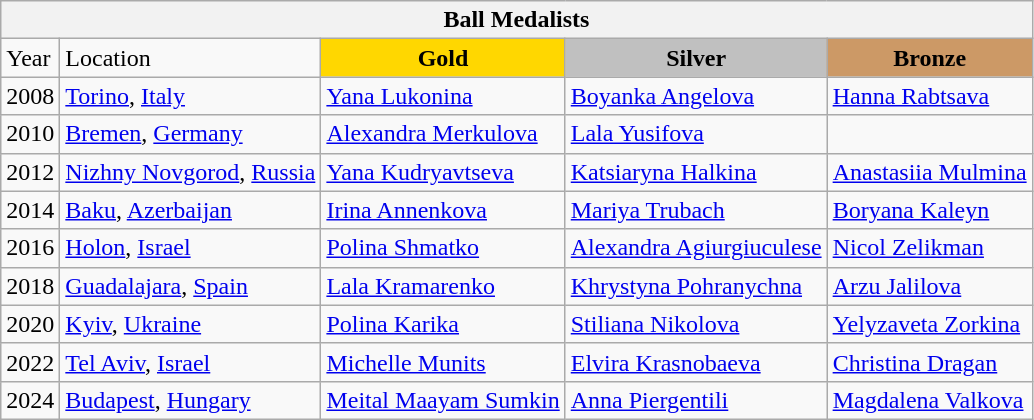<table class="wikitable">
<tr>
<th colspan=5 align="center"><strong>Ball Medalists</strong></th>
</tr>
<tr>
<td>Year</td>
<td>Location</td>
<td style="text-align:center;background-color:gold;"><strong>Gold</strong></td>
<td style="text-align:center;background-color:silver;"><strong>Silver</strong></td>
<td style="text-align:center;background-color:#CC9966;"><strong>Bronze</strong></td>
</tr>
<tr>
<td>2008</td>
<td> <a href='#'>Torino</a>, <a href='#'>Italy</a></td>
<td> <a href='#'>Yana Lukonina</a></td>
<td> <a href='#'>Boyanka Angelova</a></td>
<td> <a href='#'>Hanna Rabtsava</a></td>
</tr>
<tr>
<td>2010</td>
<td> <a href='#'>Bremen</a>, <a href='#'>Germany</a></td>
<td> <a href='#'>Alexandra Merkulova</a></td>
<td> <a href='#'>Lala Yusifova</a></td>
<td></td>
</tr>
<tr>
<td>2012</td>
<td> <a href='#'>Nizhny Novgorod</a>, <a href='#'>Russia</a></td>
<td> <a href='#'>Yana Kudryavtseva</a></td>
<td> <a href='#'>Katsiaryna Halkina</a></td>
<td> <a href='#'>Anastasiia Mulmina</a></td>
</tr>
<tr>
<td>2014</td>
<td> <a href='#'>Baku</a>, <a href='#'>Azerbaijan</a></td>
<td> <a href='#'>Irina Annenkova</a></td>
<td> <a href='#'>Mariya Trubach</a></td>
<td> <a href='#'>Boryana Kaleyn</a></td>
</tr>
<tr>
<td>2016</td>
<td> <a href='#'>Holon</a>, <a href='#'>Israel</a></td>
<td> <a href='#'>Polina Shmatko</a></td>
<td> <a href='#'>Alexandra Agiurgiuculese</a></td>
<td> <a href='#'>Nicol Zelikman</a></td>
</tr>
<tr>
<td>2018</td>
<td> <a href='#'>Guadalajara</a>, <a href='#'>Spain</a></td>
<td> <a href='#'>Lala Kramarenko</a></td>
<td> <a href='#'>Khrystyna Pohranychna</a></td>
<td> <a href='#'>Arzu Jalilova</a></td>
</tr>
<tr>
<td>2020</td>
<td> <a href='#'>Kyiv</a>, <a href='#'>Ukraine</a></td>
<td> <a href='#'>Polina Karika</a></td>
<td> <a href='#'>Stiliana Nikolova</a></td>
<td> <a href='#'>Yelyzaveta Zorkina</a></td>
</tr>
<tr>
<td>2022</td>
<td> <a href='#'>Tel Aviv</a>, <a href='#'>Israel</a></td>
<td> <a href='#'>Michelle Munits</a></td>
<td> <a href='#'>Elvira Krasnobaeva</a></td>
<td> <a href='#'>Christina Dragan</a></td>
</tr>
<tr>
<td>2024</td>
<td> <a href='#'>Budapest</a>, <a href='#'>Hungary</a></td>
<td><a href='#'>Meital Maayam Sumkin</a><br><small></small></td>
<td><a href='#'>Anna Piergentili</a><br><small></small></td>
<td><a href='#'>Magdalena Valkova</a><br><small></small></td>
</tr>
</table>
